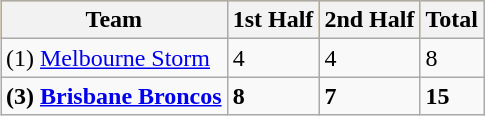<table class="wikitable" style="margin:1em auto;">
<tr bgcolor="#FFCC33">
<th>Team</th>
<th>1st Half</th>
<th>2nd Half</th>
<th>Total</th>
</tr>
<tr>
<td>(1) <a href='#'>Melbourne Storm</a></td>
<td>4</td>
<td>4</td>
<td>8</td>
</tr>
<tr>
<td><strong>(3) <a href='#'>Brisbane Broncos</a></strong></td>
<td><strong>8</strong></td>
<td><strong>7</strong></td>
<td><strong>15</strong></td>
</tr>
</table>
